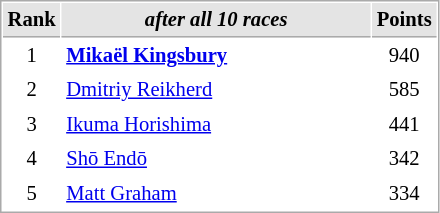<table cellspacing="1" cellpadding="3" style="border:1px solid #aaa; font-size:86%;">
<tr style="background:#e4e4e4;">
<th style="border-bottom:1px solid #aaa; width:10px;">Rank</th>
<th style="border-bottom:1px solid #aaa; width:200px;"><em>after all 10 races</em></th>
<th style="border-bottom:1px solid #aaa; width:20px;">Points</th>
</tr>
<tr>
<td align=center>1</td>
<td><strong> <a href='#'>Mikaël Kingsbury</a></strong></td>
<td align=center>940</td>
</tr>
<tr>
<td align=center>2</td>
<td> <a href='#'>Dmitriy Reikherd</a></td>
<td align=center>585</td>
</tr>
<tr>
<td align=center>3</td>
<td> <a href='#'>Ikuma Horishima</a></td>
<td align=center>441</td>
</tr>
<tr>
<td align=center>4</td>
<td> <a href='#'>Shō Endō</a></td>
<td align=center>342</td>
</tr>
<tr>
<td align=center>5</td>
<td> <a href='#'>Matt Graham</a></td>
<td align=center>334</td>
</tr>
</table>
